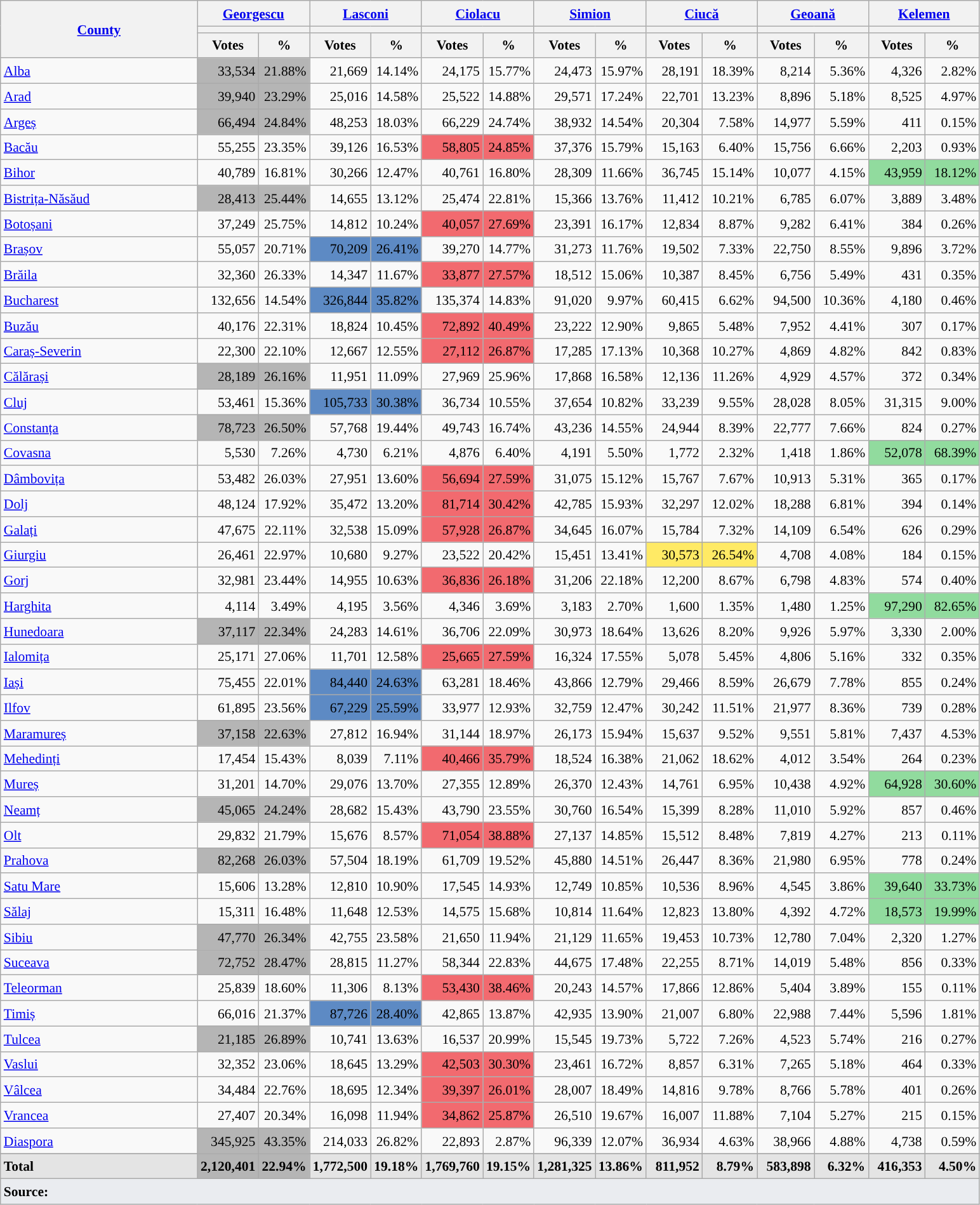<table class="wikitable sortable collapsible mw-datatable" style="text-align:right; font-size:90%; line-height:20px">
<tr>
<th width="200" rowspan="3"><a href='#'>County</a></th>
<th width="110" colspan="2"><a href='#'>Georgescu</a></th>
<th width="110" colspan="2"><a href='#'>Lasconi</a></th>
<th width="110" colspan="2"><a href='#'>Ciolacu</a></th>
<th width="110" colspan="2"><a href='#'>Simion</a></th>
<th width="110" colspan="2"><a href='#'>Ciucă</a></th>
<th width="110" colspan="2"><a href='#'>Geoană</a></th>
<th width="110" colspan="2"><a href='#'>Kelemen</a></th>
</tr>
<tr>
<th colspan="2" style="background:"></th>
<th colspan="2" style="background:"></th>
<th colspan="2" style="background:"></th>
<th colspan="2" style="background:"></th>
<th colspan="2" style="background:"></th>
<th colspan="2" style="background:"></th>
<th colspan="2" style="background:"></th>
</tr>
<tr>
<th>Votes</th>
<th>%</th>
<th>Votes</th>
<th>%</th>
<th>Votes</th>
<th>%</th>
<th>Votes</th>
<th>%</th>
<th>Votes</th>
<th>%</th>
<th>Votes</th>
<th>%</th>
<th>Votes</th>
<th>%</th>
</tr>
<tr>
<td align="left"><a href='#'>Alba</a></td>
<td style="background:#B5B5B5;">33,534</td>
<td style="background:#B5B5B5;">21.88%</td>
<td>21,669</td>
<td>14.14%</td>
<td>24,175</td>
<td>15.77%</td>
<td>24,473</td>
<td>15.97%</td>
<td>28,191</td>
<td>18.39%</td>
<td>8,214</td>
<td>5.36%</td>
<td>4,326</td>
<td>2.82%</td>
</tr>
<tr>
<td align="left"><a href='#'>Arad</a></td>
<td style="background:#B5B5B5;">39,940</td>
<td style="background:#B5B5B5;">23.29%</td>
<td>25,016</td>
<td>14.58%</td>
<td>25,522</td>
<td>14.88%</td>
<td>29,571</td>
<td>17.24%</td>
<td>22,701</td>
<td>13.23%</td>
<td>8,896</td>
<td>5.18%</td>
<td>8,525</td>
<td>4.97%</td>
</tr>
<tr>
<td align="left"><a href='#'>Argeș</a></td>
<td style="background:#B5B5B5;">66,494</td>
<td style="background:#B5B5B5;">24.84%</td>
<td>48,253</td>
<td>18.03%</td>
<td>66,229</td>
<td>24.74%</td>
<td>38,932</td>
<td>14.54%</td>
<td>20,304</td>
<td>7.58%</td>
<td>14,977</td>
<td>5.59%</td>
<td>411</td>
<td>0.15%</td>
</tr>
<tr>
<td align="left"><a href='#'>Bacău</a></td>
<td>55,255</td>
<td>23.35%</td>
<td>39,126</td>
<td>16.53%</td>
<td style="background:#F26A6F;">58,805</td>
<td style="background:#F26A6F;">24.85%</td>
<td>37,376</td>
<td>15.79%</td>
<td>15,163</td>
<td>6.40%</td>
<td>15,756</td>
<td>6.66%</td>
<td>2,203</td>
<td>0.93%</td>
</tr>
<tr>
<td align="left"><a href='#'>Bihor</a></td>
<td>40,789</td>
<td>16.81%</td>
<td>30,266</td>
<td>12.47%</td>
<td>40,761</td>
<td>16.80%</td>
<td>28,309</td>
<td>11.66%</td>
<td>36,745</td>
<td>15.14%</td>
<td>10,077</td>
<td>4.15%</td>
<td style="background:#91DB9E;">43,959</td>
<td style="background:#91DB9E;">18.12%</td>
</tr>
<tr>
<td align="left"><a href='#'>Bistrița-Năsăud</a></td>
<td style="background:#B5B5B5;">28,413</td>
<td style="background:#B5B5B5;">25.44%</td>
<td>14,655</td>
<td>13.12%</td>
<td>25,474</td>
<td>22.81%</td>
<td>15,366</td>
<td>13.76%</td>
<td>11,412</td>
<td>10.21%</td>
<td>6,785</td>
<td>6.07%</td>
<td>3,889</td>
<td>3.48%</td>
</tr>
<tr>
<td align="left"><a href='#'>Botoșani</a></td>
<td>37,249</td>
<td>25.75%</td>
<td>14,812</td>
<td>10.24%</td>
<td style="background:#F26A6F;">40,057</td>
<td style="background:#F26A6F;">27.69%</td>
<td>23,391</td>
<td>16.17%</td>
<td>12,834</td>
<td>8.87%</td>
<td>9,282</td>
<td>6.41%</td>
<td>384</td>
<td>0.26%</td>
</tr>
<tr>
<td align="left"><a href='#'>Brașov</a></td>
<td>55,057</td>
<td>20.71%</td>
<td style="background:#5D8AC4;">70,209</td>
<td style="background:#5D8AC4;">26.41%</td>
<td>39,270</td>
<td>14.77%</td>
<td>31,273</td>
<td>11.76%</td>
<td>19,502</td>
<td>7.33%</td>
<td>22,750</td>
<td>8.55%</td>
<td>9,896</td>
<td>3.72%</td>
</tr>
<tr>
<td align="left"><a href='#'>Brăila</a></td>
<td>32,360</td>
<td>26.33%</td>
<td>14,347</td>
<td>11.67%</td>
<td style="background:#F26A6F;">33,877</td>
<td style="background:#F26A6F;">27.57%</td>
<td>18,512</td>
<td>15.06%</td>
<td>10,387</td>
<td>8.45%</td>
<td>6,756</td>
<td>5.49%</td>
<td>431</td>
<td>0.35%</td>
</tr>
<tr>
<td align="left"><a href='#'>Bucharest</a></td>
<td>132,656</td>
<td>14.54%</td>
<td style="background:#5D8AC4;">326,844</td>
<td style="background:#5D8AC4;">35.82%</td>
<td>135,374</td>
<td>14.83%</td>
<td>91,020</td>
<td>9.97%</td>
<td>60,415</td>
<td>6.62%</td>
<td>94,500</td>
<td>10.36%</td>
<td>4,180</td>
<td>0.46%</td>
</tr>
<tr>
<td align="left"><a href='#'>Buzău</a></td>
<td>40,176</td>
<td>22.31%</td>
<td>18,824</td>
<td>10.45%</td>
<td style="background:#F26A6F;">72,892</td>
<td style="background:#F26A6F;">40.49%</td>
<td>23,222</td>
<td>12.90%</td>
<td>9,865</td>
<td>5.48%</td>
<td>7,952</td>
<td>4.41%</td>
<td>307</td>
<td>0.17%</td>
</tr>
<tr>
<td align="left"><a href='#'>Caraș-Severin</a></td>
<td>22,300</td>
<td>22.10%</td>
<td>12,667</td>
<td>12.55%</td>
<td style="background:#F26A6F;">27,112</td>
<td style="background:#F26A6F;">26.87%</td>
<td>17,285</td>
<td>17.13%</td>
<td>10,368</td>
<td>10.27%</td>
<td>4,869</td>
<td>4.82%</td>
<td>842</td>
<td>0.83%</td>
</tr>
<tr>
<td align="left"><a href='#'>Călărași</a></td>
<td style="background:#B5B5B5;">28,189</td>
<td style="background:#B5B5B5;">26.16%</td>
<td>11,951</td>
<td>11.09%</td>
<td>27,969</td>
<td>25.96%</td>
<td>17,868</td>
<td>16.58%</td>
<td>12,136</td>
<td>11.26%</td>
<td>4,929</td>
<td>4.57%</td>
<td>372</td>
<td>0.34%</td>
</tr>
<tr>
<td align="left"><a href='#'>Cluj</a></td>
<td>53,461</td>
<td>15.36%</td>
<td style="background:#5D8AC4;">105,733</td>
<td style="background:#5D8AC4;">30.38%</td>
<td>36,734</td>
<td>10.55%</td>
<td>37,654</td>
<td>10.82%</td>
<td>33,239</td>
<td>9.55%</td>
<td>28,028</td>
<td>8.05%</td>
<td>31,315</td>
<td>9.00%</td>
</tr>
<tr>
<td align="left"><a href='#'>Constanța</a></td>
<td style="background:#B5B5B5;">78,723</td>
<td style="background:#B5B5B5;">26.50%</td>
<td>57,768</td>
<td>19.44%</td>
<td>49,743</td>
<td>16.74%</td>
<td>43,236</td>
<td>14.55%</td>
<td>24,944</td>
<td>8.39%</td>
<td>22,777</td>
<td>7.66%</td>
<td>824</td>
<td>0.27%</td>
</tr>
<tr>
<td align="left"><a href='#'>Covasna</a></td>
<td>5,530</td>
<td>7.26%</td>
<td>4,730</td>
<td>6.21%</td>
<td>4,876</td>
<td>6.40%</td>
<td>4,191</td>
<td>5.50%</td>
<td>1,772</td>
<td>2.32%</td>
<td>1,418</td>
<td>1.86%</td>
<td style="background:#91DB9E;">52,078</td>
<td style="background:#91DB9E;">68.39%</td>
</tr>
<tr>
<td align="left"><a href='#'>Dâmbovița</a></td>
<td>53,482</td>
<td>26.03%</td>
<td>27,951</td>
<td>13.60%</td>
<td style="background:#F26A6F;">56,694</td>
<td style="background:#F26A6F;">27.59%</td>
<td>31,075</td>
<td>15.12%</td>
<td>15,767</td>
<td>7.67%</td>
<td>10,913</td>
<td>5.31%</td>
<td>365</td>
<td>0.17%</td>
</tr>
<tr>
<td align="left"><a href='#'>Dolj</a></td>
<td>48,124</td>
<td>17.92%</td>
<td>35,472</td>
<td>13.20%</td>
<td style="background:#F26A6F;">81,714</td>
<td style="background:#F26A6F;">30.42%</td>
<td>42,785</td>
<td>15.93%</td>
<td>32,297</td>
<td>12.02%</td>
<td>18,288</td>
<td>6.81%</td>
<td>394</td>
<td>0.14%</td>
</tr>
<tr>
<td align="left"><a href='#'>Galați</a></td>
<td>47,675</td>
<td>22.11%</td>
<td>32,538</td>
<td>15.09%</td>
<td style="background:#F26A6F;">57,928</td>
<td style="background:#F26A6F;">26.87%</td>
<td>34,645</td>
<td>16.07%</td>
<td>15,784</td>
<td>7.32%</td>
<td>14,109</td>
<td>6.54%</td>
<td>626</td>
<td>0.29%</td>
</tr>
<tr>
<td align="left"><a href='#'>Giurgiu</a></td>
<td>26,461</td>
<td>22.97%</td>
<td>10,680</td>
<td>9.27%</td>
<td>23,522</td>
<td>20.42%</td>
<td>15,451</td>
<td>13.41%</td>
<td style="background:#FFEA65;">30,573</td>
<td style="background:#FFEA65;">26.54%</td>
<td>4,708</td>
<td>4.08%</td>
<td>184</td>
<td>0.15%</td>
</tr>
<tr>
<td align="left"><a href='#'>Gorj</a></td>
<td>32,981</td>
<td>23.44%</td>
<td>14,955</td>
<td>10.63%</td>
<td style="background:#F26A6F;">36,836</td>
<td style="background:#F26A6F;">26.18%</td>
<td>31,206</td>
<td>22.18%</td>
<td>12,200</td>
<td>8.67%</td>
<td>6,798</td>
<td>4.83%</td>
<td>574</td>
<td>0.40%</td>
</tr>
<tr>
<td align="left"><a href='#'>Harghita</a></td>
<td>4,114</td>
<td>3.49%</td>
<td>4,195</td>
<td>3.56%</td>
<td>4,346</td>
<td>3.69%</td>
<td>3,183</td>
<td>2.70%</td>
<td>1,600</td>
<td>1.35%</td>
<td>1,480</td>
<td>1.25%</td>
<td style="background:#91DB9E;">97,290</td>
<td style="background:#91DB9E;">82.65%</td>
</tr>
<tr>
<td align="left"><a href='#'>Hunedoara</a></td>
<td style="background:#B5B5B5;">37,117</td>
<td style="background:#B5B5B5;">22.34%</td>
<td>24,283</td>
<td>14.61%</td>
<td>36,706</td>
<td>22.09%</td>
<td>30,973</td>
<td>18.64%</td>
<td>13,626</td>
<td>8.20%</td>
<td>9,926</td>
<td>5.97%</td>
<td>3,330</td>
<td>2.00%</td>
</tr>
<tr>
<td align="left"><a href='#'>Ialomița</a></td>
<td>25,171</td>
<td>27.06%</td>
<td>11,701</td>
<td>12.58%</td>
<td style="background:#F26A6F;">25,665</td>
<td style="background:#F26A6F;">27.59%</td>
<td>16,324</td>
<td>17.55%</td>
<td>5,078</td>
<td>5.45%</td>
<td>4,806</td>
<td>5.16%</td>
<td>332</td>
<td>0.35%</td>
</tr>
<tr>
<td align="left"><a href='#'>Iași</a></td>
<td>75,455</td>
<td>22.01%</td>
<td style="background:#5D8AC4;">84,440</td>
<td style="background:#5D8AC4;">24.63%</td>
<td>63,281</td>
<td>18.46%</td>
<td>43,866</td>
<td>12.79%</td>
<td>29,466</td>
<td>8.59%</td>
<td>26,679</td>
<td>7.78%</td>
<td>855</td>
<td>0.24%</td>
</tr>
<tr>
<td align="left"><a href='#'>Ilfov</a></td>
<td>61,895</td>
<td>23.56%</td>
<td style="background:#5D8AC4;">67,229</td>
<td style="background:#5D8AC4;">25.59%</td>
<td>33,977</td>
<td>12.93%</td>
<td>32,759</td>
<td>12.47%</td>
<td>30,242</td>
<td>11.51%</td>
<td>21,977</td>
<td>8.36%</td>
<td>739</td>
<td>0.28%</td>
</tr>
<tr>
<td align="left"><a href='#'>Maramureș</a></td>
<td style="background:#B5B5B5;">37,158</td>
<td style="background:#B5B5B5;">22.63%</td>
<td>27,812</td>
<td>16.94%</td>
<td>31,144</td>
<td>18.97%</td>
<td>26,173</td>
<td>15.94%</td>
<td>15,637</td>
<td>9.52%</td>
<td>9,551</td>
<td>5.81%</td>
<td>7,437</td>
<td>4.53%</td>
</tr>
<tr>
<td align="left"><a href='#'>Mehedinți</a></td>
<td>17,454</td>
<td>15.43%</td>
<td>8,039</td>
<td>7.11%</td>
<td style="background:#F26A6F;">40,466</td>
<td style="background:#F26A6F;">35.79%</td>
<td>18,524</td>
<td>16.38%</td>
<td>21,062</td>
<td>18.62%</td>
<td>4,012</td>
<td>3.54%</td>
<td>264</td>
<td>0.23%</td>
</tr>
<tr>
<td align="left"><a href='#'>Mureș</a></td>
<td>31,201</td>
<td>14.70%</td>
<td>29,076</td>
<td>13.70%</td>
<td>27,355</td>
<td>12.89%</td>
<td>26,370</td>
<td>12.43%</td>
<td>14,761</td>
<td>6.95%</td>
<td>10,438</td>
<td>4.92%</td>
<td style="background:#91DB9E;">64,928</td>
<td style="background:#91DB9E;">30.60%</td>
</tr>
<tr>
<td align="left"><a href='#'>Neamț</a></td>
<td style="background:#B5B5B5;">45,065</td>
<td style="background:#B5B5B5;">24.24%</td>
<td>28,682</td>
<td>15.43%</td>
<td>43,790</td>
<td>23.55%</td>
<td>30,760</td>
<td>16.54%</td>
<td>15,399</td>
<td>8.28%</td>
<td>11,010</td>
<td>5.92%</td>
<td>857</td>
<td>0.46%</td>
</tr>
<tr>
<td align="left"><a href='#'>Olt</a></td>
<td>29,832</td>
<td>21.79%</td>
<td>15,676</td>
<td>8.57%</td>
<td style="background:#F26A6F;">71,054</td>
<td style="background:#F26A6F;">38.88%</td>
<td>27,137</td>
<td>14.85%</td>
<td>15,512</td>
<td>8.48%</td>
<td>7,819</td>
<td>4.27%</td>
<td>213</td>
<td>0.11%</td>
</tr>
<tr>
<td align="left"><a href='#'>Prahova</a></td>
<td style="background:#B5B5B5;">82,268</td>
<td style="background:#B5B5B5;">26.03%</td>
<td>57,504</td>
<td>18.19%</td>
<td>61,709</td>
<td>19.52%</td>
<td>45,880</td>
<td>14.51%</td>
<td>26,447</td>
<td>8.36%</td>
<td>21,980</td>
<td>6.95%</td>
<td>778</td>
<td>0.24%</td>
</tr>
<tr>
<td align="left"><a href='#'>Satu Mare</a></td>
<td>15,606</td>
<td>13.28%</td>
<td>12,810</td>
<td>10.90%</td>
<td>17,545</td>
<td>14.93%</td>
<td>12,749</td>
<td>10.85%</td>
<td>10,536</td>
<td>8.96%</td>
<td>4,545</td>
<td>3.86%</td>
<td style="background:#91DB9E;">39,640</td>
<td style="background:#91DB9E;">33.73%</td>
</tr>
<tr>
<td align="left"><a href='#'>Sălaj</a></td>
<td>15,311</td>
<td>16.48%</td>
<td>11,648</td>
<td>12.53%</td>
<td>14,575</td>
<td>15.68%</td>
<td>10,814</td>
<td>11.64%</td>
<td>12,823</td>
<td>13.80%</td>
<td>4,392</td>
<td>4.72%</td>
<td style="background:#91DB9E;">18,573</td>
<td style="background:#91DB9E;">19.99%</td>
</tr>
<tr>
<td align="left"><a href='#'>Sibiu</a></td>
<td style="background:#B5B5B5;">47,770</td>
<td style="background:#B5B5B5;">26.34%</td>
<td>42,755</td>
<td>23.58%</td>
<td>21,650</td>
<td>11.94%</td>
<td>21,129</td>
<td>11.65%</td>
<td>19,453</td>
<td>10.73%</td>
<td>12,780</td>
<td>7.04%</td>
<td>2,320</td>
<td>1.27%</td>
</tr>
<tr>
<td align="left"><a href='#'>Suceava</a></td>
<td style="background:#B5B5B5;">72,752</td>
<td style="background:#B5B5B5;">28.47%</td>
<td>28,815</td>
<td>11.27%</td>
<td>58,344</td>
<td>22.83%</td>
<td>44,675</td>
<td>17.48%</td>
<td>22,255</td>
<td>8.71%</td>
<td>14,019</td>
<td>5.48%</td>
<td>856</td>
<td>0.33%</td>
</tr>
<tr>
<td align="left"><a href='#'>Teleorman</a></td>
<td>25,839</td>
<td>18.60%</td>
<td>11,306</td>
<td>8.13%</td>
<td style="background:#F26A6F;">53,430</td>
<td style="background:#F26A6F;">38.46%</td>
<td>20,243</td>
<td>14.57%</td>
<td>17,866</td>
<td>12.86%</td>
<td>5,404</td>
<td>3.89%</td>
<td>155</td>
<td>0.11%</td>
</tr>
<tr>
<td align="left"><a href='#'>Timiș</a></td>
<td>66,016</td>
<td>21.37%</td>
<td style="background:#5D8AC4;">87,726</td>
<td style="background:#5D8AC4;">28.40%</td>
<td>42,865</td>
<td>13.87%</td>
<td>42,935</td>
<td>13.90%</td>
<td>21,007</td>
<td>6.80%</td>
<td>22,988</td>
<td>7.44%</td>
<td>5,596</td>
<td>1.81%</td>
</tr>
<tr>
<td align="left"><a href='#'>Tulcea</a></td>
<td style="background:#B5B5B5;">21,185</td>
<td style="background:#B5B5B5;">26.89%</td>
<td>10,741</td>
<td>13.63%</td>
<td>16,537</td>
<td>20.99%</td>
<td>15,545</td>
<td>19.73%</td>
<td>5,722</td>
<td>7.26%</td>
<td>4,523</td>
<td>5.74%</td>
<td>216</td>
<td>0.27%</td>
</tr>
<tr>
<td align="left"><a href='#'>Vaslui</a></td>
<td>32,352</td>
<td>23.06%</td>
<td>18,645</td>
<td>13.29%</td>
<td style="background:#F26A6F;">42,503</td>
<td style="background:#F26A6F;">30.30%</td>
<td>23,461</td>
<td>16.72%</td>
<td>8,857</td>
<td>6.31%</td>
<td>7,265</td>
<td>5.18%</td>
<td>464</td>
<td>0.33%</td>
</tr>
<tr>
<td align="left"><a href='#'>Vâlcea</a></td>
<td>34,484</td>
<td>22.76%</td>
<td>18,695</td>
<td>12.34%</td>
<td style="background:#F26A6F;">39,397</td>
<td style="background:#F26A6F;">26.01%</td>
<td>28,007</td>
<td>18.49%</td>
<td>14,816</td>
<td>9.78%</td>
<td>8,766</td>
<td>5.78%</td>
<td>401</td>
<td>0.26%</td>
</tr>
<tr>
<td align="left"><a href='#'>Vrancea</a></td>
<td>27,407</td>
<td>20.34%</td>
<td>16,098</td>
<td>11.94%</td>
<td style="background:#F26A6F;">34,862</td>
<td style="background:#F26A6F;">25.87%</td>
<td>26,510</td>
<td>19.67%</td>
<td>16,007</td>
<td>11.88%</td>
<td>7,104</td>
<td>5.27%</td>
<td>215</td>
<td>0.15%</td>
</tr>
<tr>
<td align="left"><a href='#'>Diaspora</a></td>
<td style="background:#B5B5B5;">345,925</td>
<td style="background:#B5B5B5;">43.35%</td>
<td>214,033</td>
<td>26.82%</td>
<td>22,893</td>
<td>2.87%</td>
<td>96,339</td>
<td>12.07%</td>
<td>36,934</td>
<td>4.63%</td>
<td>38,966</td>
<td>4.88%</td>
<td>4,738</td>
<td>0.59%</td>
</tr>
<tr>
</tr>
<tr class="sortbottom" style="font-weight:bold; background:#E4E4E4;">
<td align="left">Total</td>
<td style="background:#B5B5B5;">2,120,401</td>
<td style="background:#B5B5B5;">22.94%</td>
<td>1,772,500</td>
<td>19.18%</td>
<td>1,769,760</td>
<td>19.15%</td>
<td>1,281,325</td>
<td>13.86%</td>
<td>811,952</td>
<td>8.79%</td>
<td>583,898</td>
<td>6.32%</td>
<td>416,353</td>
<td>4.50%</td>
</tr>
<tr class="sortbottom">
<td colspan="15" style="text-align:left; background-color:#eaecf0"><strong>Source:</strong> </td>
</tr>
</table>
